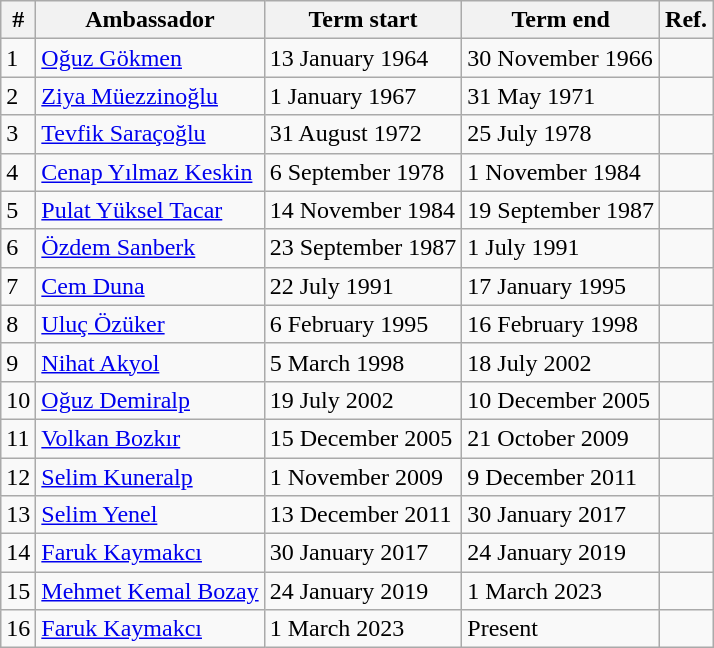<table class="wikitable">
<tr>
<th>#</th>
<th>Ambassador</th>
<th>Term start</th>
<th>Term end</th>
<th>Ref.</th>
</tr>
<tr>
<td>1</td>
<td><a href='#'>Oğuz Gökmen</a></td>
<td>13 January 1964</td>
<td>30 November 1966</td>
<td></td>
</tr>
<tr>
<td>2</td>
<td><a href='#'>Ziya Müezzinoğlu</a></td>
<td>1 January 1967</td>
<td>31 May 1971</td>
<td></td>
</tr>
<tr>
<td>3</td>
<td><a href='#'>Tevfik Saraçoğlu</a></td>
<td>31 August 1972</td>
<td>25 July 1978</td>
<td></td>
</tr>
<tr>
<td>4</td>
<td><a href='#'>Cenap Yılmaz Keskin</a></td>
<td>6 September 1978</td>
<td>1 November 1984</td>
<td></td>
</tr>
<tr>
<td>5</td>
<td><a href='#'>Pulat Yüksel Tacar</a></td>
<td>14 November 1984</td>
<td>19 September 1987</td>
<td></td>
</tr>
<tr>
<td>6</td>
<td><a href='#'>Özdem Sanberk</a></td>
<td>23 September 1987</td>
<td>1 July 1991</td>
<td></td>
</tr>
<tr>
<td>7</td>
<td><a href='#'>Cem Duna</a></td>
<td>22 July 1991</td>
<td>17 January 1995</td>
<td></td>
</tr>
<tr>
<td>8</td>
<td><a href='#'>Uluç Özüker</a></td>
<td>6 February 1995</td>
<td>16 February 1998</td>
<td></td>
</tr>
<tr>
<td>9</td>
<td><a href='#'>Nihat Akyol</a></td>
<td>5 March 1998</td>
<td>18 July 2002</td>
<td></td>
</tr>
<tr>
<td>10</td>
<td><a href='#'>Oğuz Demiralp</a></td>
<td>19 July 2002</td>
<td>10 December 2005</td>
<td></td>
</tr>
<tr>
<td>11</td>
<td><a href='#'>Volkan Bozkır</a></td>
<td>15 December 2005</td>
<td>21 October 2009</td>
<td></td>
</tr>
<tr>
<td>12</td>
<td><a href='#'>Selim Kuneralp</a></td>
<td>1 November 2009</td>
<td>9 December 2011</td>
<td></td>
</tr>
<tr>
<td>13</td>
<td><a href='#'>Selim Yenel</a></td>
<td>13 December 2011</td>
<td>30 January 2017</td>
<td></td>
</tr>
<tr>
<td>14</td>
<td><a href='#'>Faruk Kaymakcı</a></td>
<td>30 January 2017</td>
<td>24 January 2019</td>
<td></td>
</tr>
<tr>
<td>15</td>
<td><a href='#'>Mehmet Kemal Bozay</a></td>
<td>24 January 2019</td>
<td>1 March 2023</td>
<td></td>
</tr>
<tr>
<td>16</td>
<td><a href='#'>Faruk Kaymakcı</a></td>
<td>1 March 2023</td>
<td>Present</td>
<td></td>
</tr>
</table>
